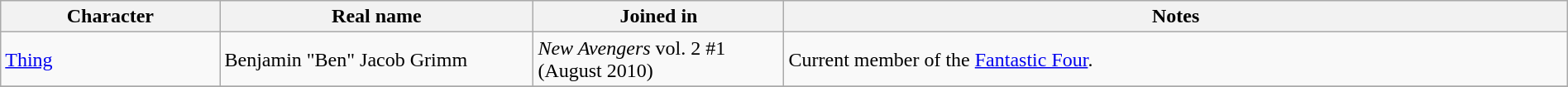<table class="wikitable" width=100%>
<tr>
<th width=14%>Character</th>
<th width=20%>Real name</th>
<th width=16%>Joined in</th>
<th>Notes</th>
</tr>
<tr>
<td><a href='#'>Thing</a></td>
<td>Benjamin "Ben" Jacob Grimm</td>
<td><em>New Avengers</em> vol. 2 #1 (August 2010)</td>
<td>Current member of the <a href='#'>Fantastic Four</a>.</td>
</tr>
<tr>
</tr>
</table>
